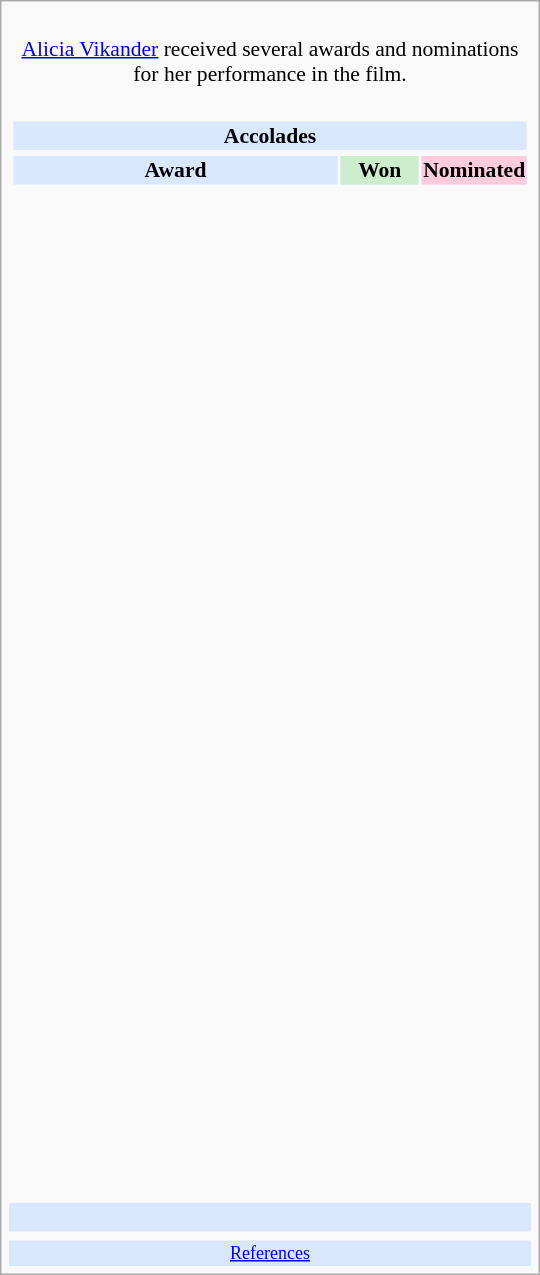<table class="infobox" style="width: 25em; text-align: left; font-size: 90%; vertical-align: middle;">
<tr>
<td colspan="3" style="text-align:center;"><br><a href='#'>Alicia Vikander</a> received several awards and nominations for her performance in the film.</td>
</tr>
<tr>
<td colspan=3><br><table class="collapsible collapsed" width=100%>
<tr>
<th colspan=3 style="background-color: #D9E8FF; text-align: center;">Accolades</th>
</tr>
<tr>
</tr>
<tr style="background:#d9e8ff; text-align:center;">
<td style="text-align:center;"><strong>Award</strong></td>
<td style="text-align:center; background:#cec; text-size:0.9em; width:50px;"><strong>Won</strong></td>
<td style="text-align:center; background:#fcd; text-size:0.9em; width:50px;"><strong>Nominated</strong></td>
</tr>
<tr>
<td style="text-align:center;"><br></td>
<td></td>
<td></td>
</tr>
<tr>
<td style="text-align:center;"><br></td>
<td></td>
<td></td>
</tr>
<tr>
<td style="text-align:center;"><br></td>
<td></td>
<td></td>
</tr>
<tr>
<td style="text-align:center;"><br></td>
<td></td>
<td></td>
</tr>
<tr>
<td style="text-align:center;"><br></td>
<td></td>
<td></td>
</tr>
<tr>
<td style="text-align:center;"><br></td>
<td></td>
<td></td>
</tr>
<tr>
<td style="text-align:center;"><br></td>
<td></td>
<td></td>
</tr>
<tr>
<td style="text-align:center;"><br></td>
<td></td>
<td></td>
</tr>
<tr>
<td style="text-align:center;"><br></td>
<td></td>
<td></td>
</tr>
<tr>
<td style="text-align:center;"><br></td>
<td></td>
<td></td>
</tr>
<tr>
<td style="text-align:center;"><br></td>
<td></td>
<td></td>
</tr>
<tr>
<td style="text-align:center;"><br></td>
<td></td>
<td></td>
</tr>
<tr>
<td style="text-align:center;"><br></td>
<td></td>
<td></td>
</tr>
<tr>
<td style="text-align:center;"><br></td>
<td></td>
<td></td>
</tr>
<tr>
<td style="text-align:center;"><br></td>
<td></td>
<td></td>
</tr>
<tr>
<td style="text-align:center;"><br></td>
<td></td>
<td></td>
</tr>
<tr>
<td style="text-align:center;"><br></td>
<td></td>
<td></td>
</tr>
<tr>
<td style="text-align:center;"><br></td>
<td></td>
<td></td>
</tr>
<tr>
<td style="text-align:center;"><br></td>
<td></td>
<td></td>
</tr>
<tr>
<td style="text-align:center;"><br></td>
<td></td>
<td></td>
</tr>
<tr>
<td style="text-align:center;"><br></td>
<td></td>
<td></td>
</tr>
<tr>
<td style="text-align:center;"><br></td>
<td></td>
<td></td>
</tr>
<tr>
<td style="text-align:center;"><br></td>
<td></td>
<td></td>
</tr>
<tr>
<td style="text-align:center;"><br></td>
<td></td>
<td></td>
</tr>
<tr>
<td style="text-align:center;"><br></td>
<td></td>
<td></td>
</tr>
<tr>
<td style="text-align:center;"><br></td>
<td></td>
<td></td>
</tr>
<tr>
<td style="text-align:center;"><br></td>
<td></td>
<td></td>
</tr>
<tr>
<td style="text-align:center;"><br></td>
<td></td>
<td></td>
</tr>
<tr>
<td style="text-align:center;"><br></td>
<td></td>
<td></td>
</tr>
<tr>
<td style="text-align:center;"><br></td>
<td></td>
<td></td>
</tr>
<tr>
<td style="text-align:center;"><br></td>
<td></td>
<td></td>
</tr>
<tr>
<td style="text-align:center;"><br></td>
<td></td>
<td></td>
</tr>
<tr>
</tr>
</table>
</td>
</tr>
<tr style="background:#d9e8ff;">
<td style="text-align:center;" colspan="3"><br></td>
</tr>
<tr>
<td></td>
<td></td>
<td></td>
</tr>
<tr style="background:#d9e8ff;">
<td colspan="3" style="font-size: smaller; text-align:center;"><a href='#'>References</a></td>
</tr>
</table>
